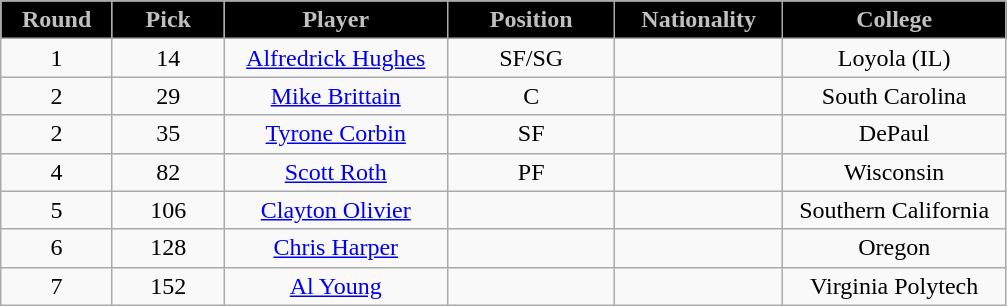<table class="wikitable sortable sortable">
<tr>
<th style="background:#000000; color:#c0c0c0" width="10%">Round</th>
<th style="background:#000000; color:#c0c0c0" width="10%">Pick</th>
<th style="background:#000000; color:#c0c0c0" width="20%">Player</th>
<th style="background:#000000; color:#c0c0c0" width="15%">Position</th>
<th style="background:#000000; color:#c0c0c0" width="15%">Nationality</th>
<th style="background:#000000; color:#c0c0c0" width="20%">College</th>
</tr>
<tr style="text-align: center">
<td>1</td>
<td>14</td>
<td><a href='#'>Alfredrick Hughes</a></td>
<td>SF/SG</td>
<td></td>
<td>Loyola (IL)</td>
</tr>
<tr style="text-align: center">
<td>2</td>
<td>29</td>
<td><a href='#'>Mike Brittain</a></td>
<td>C</td>
<td></td>
<td>South Carolina</td>
</tr>
<tr style="text-align: center">
<td>2</td>
<td>35</td>
<td><a href='#'>Tyrone Corbin</a></td>
<td>SF</td>
<td></td>
<td>DePaul</td>
</tr>
<tr style="text-align: center">
<td>4</td>
<td>82</td>
<td><a href='#'>Scott Roth</a></td>
<td>PF</td>
<td></td>
<td>Wisconsin</td>
</tr>
<tr style="text-align: center">
<td>5</td>
<td>106</td>
<td><a href='#'>Clayton Olivier</a></td>
<td></td>
<td></td>
<td>Southern California</td>
</tr>
<tr style="text-align: center">
<td>6</td>
<td>128</td>
<td><a href='#'>Chris Harper</a></td>
<td></td>
<td></td>
<td>Oregon</td>
</tr>
<tr style="text-align: center">
<td>7</td>
<td>152</td>
<td><a href='#'>Al Young</a></td>
<td></td>
<td></td>
<td>Virginia Polytech</td>
</tr>
</table>
